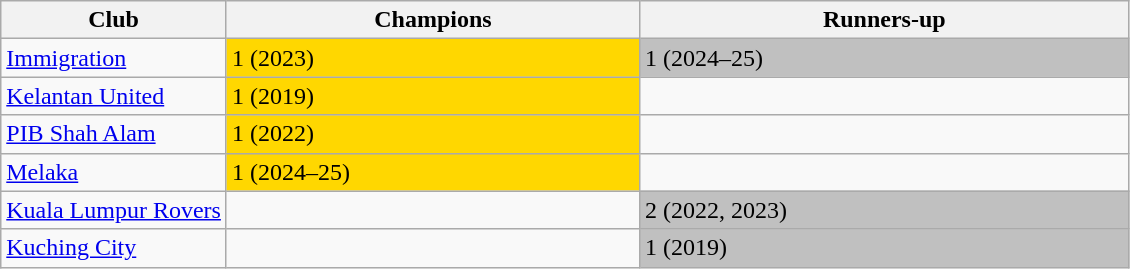<table class="wikitable">
<tr>
<th style="width:20%;">Club</th>
<th>Champions</th>
<th>Runners-up</th>
</tr>
<tr>
<td><a href='#'>Immigration</a></td>
<td bgcolor=gold>1 (2023)</td>
<td style="background:silver;">1 (2024–25)</td>
</tr>
<tr>
<td><a href='#'>Kelantan United</a></td>
<td bgcolor=gold>1 (2019)</td>
<td></td>
</tr>
<tr>
<td><a href='#'>PIB Shah Alam</a></td>
<td bgcolor=gold>1 (2022)</td>
<td></td>
</tr>
<tr>
<td><a href='#'>Melaka</a></td>
<td bgcolor=gold>1 (2024–25)</td>
<td></td>
</tr>
<tr>
<td><a href='#'>Kuala Lumpur Rovers</a></td>
<td></td>
<td style="background:silver;">2 (2022, 2023)</td>
</tr>
<tr>
<td><a href='#'>Kuching City</a></td>
<td></td>
<td style="background:silver;">1 (2019)</td>
</tr>
</table>
